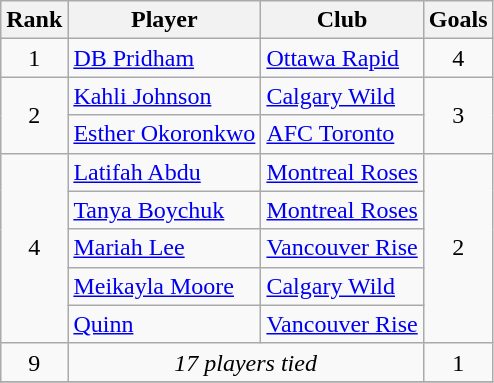<table class="wikitable">
<tr>
<th>Rank</th>
<th>Player</th>
<th>Club</th>
<th>Goals</th>
</tr>
<tr>
<td style="text-align:center" rowspan="1">1</td>
<td> <a href='#'>DB Pridham</a></td>
<td><a href='#'>Ottawa Rapid</a></td>
<td style="text-align:center" rowspan="1">4</td>
</tr>
<tr>
<td style="text-align:center" rowspan="2">2</td>
<td> <a href='#'>Kahli Johnson</a></td>
<td><a href='#'>Calgary Wild</a></td>
<td style="text-align:center" rowspan="2">3</td>
</tr>
<tr>
<td> <a href='#'>Esther Okoronkwo</a></td>
<td><a href='#'>AFC Toronto</a></td>
</tr>
<tr>
<td style="text-align:center" rowspan="5">4</td>
<td> <a href='#'>Latifah Abdu</a></td>
<td><a href='#'>Montreal Roses</a></td>
<td style="text-align:center" rowspan="5">2</td>
</tr>
<tr>
<td> <a href='#'>Tanya Boychuk</a></td>
<td><a href='#'>Montreal Roses</a></td>
</tr>
<tr>
<td> <a href='#'>Mariah Lee</a></td>
<td><a href='#'>Vancouver Rise</a></td>
</tr>
<tr>
<td> <a href='#'>Meikayla Moore</a></td>
<td><a href='#'>Calgary Wild</a></td>
</tr>
<tr>
<td> <a href='#'>Quinn</a></td>
<td><a href='#'>Vancouver Rise</a></td>
</tr>
<tr>
<td style="text-align:center">9</td>
<td style="text-align:center" colspan="2"><em>17 players tied</em></td>
<td style="text-align:center">1</td>
</tr>
<tr>
</tr>
</table>
